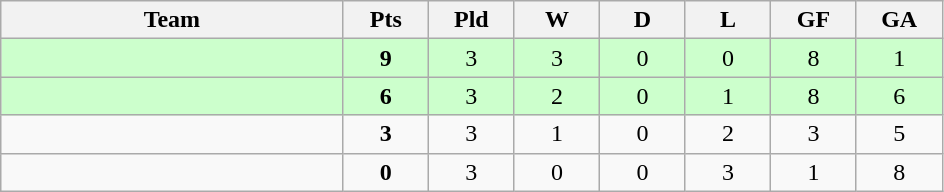<table class="wikitable" style="text-align: center;">
<tr>
<th width="20%">Team</th>
<th width="5%">Pts</th>
<th width="5%">Pld</th>
<th width="5%">W</th>
<th width="5%">D</th>
<th width="5%">L</th>
<th width="5%">GF</th>
<th width="5%">GA</th>
</tr>
<tr bgcolor="#ccffcc">
<td align="left"></td>
<td><strong>9</strong></td>
<td>3</td>
<td>3</td>
<td>0</td>
<td>0</td>
<td>8</td>
<td>1</td>
</tr>
<tr bgcolor="#ccffcc">
<td align="left"></td>
<td><strong>6</strong></td>
<td>3</td>
<td>2</td>
<td>0</td>
<td>1</td>
<td>8</td>
<td>6</td>
</tr>
<tr>
<td align="left"></td>
<td><strong>3</strong></td>
<td>3</td>
<td>1</td>
<td>0</td>
<td>2</td>
<td>3</td>
<td>5</td>
</tr>
<tr align="center">
<td align="left"></td>
<td><strong>0</strong></td>
<td>3</td>
<td>0</td>
<td>0</td>
<td>3</td>
<td>1</td>
<td>8</td>
</tr>
</table>
